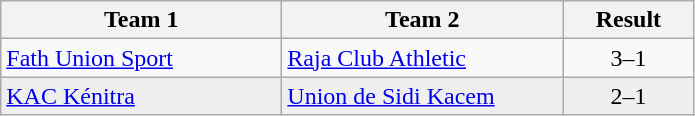<table class="wikitable">
<tr>
<th width="180">Team 1</th>
<th width="180">Team 2</th>
<th width="80">Result</th>
</tr>
<tr>
<td><a href='#'>Fath Union Sport</a></td>
<td><a href='#'>Raja Club Athletic</a></td>
<td align="center">3–1</td>
</tr>
<tr style="background:#EFEFEF">
<td><a href='#'>KAC Kénitra</a></td>
<td><a href='#'>Union de Sidi Kacem</a></td>
<td align="center">2–1</td>
</tr>
</table>
